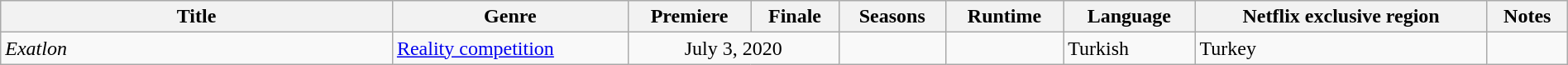<table class="wikitable sortable" style="width:100%">
<tr>
<th scope="col" style="width:25%;">Title</th>
<th>Genre</th>
<th>Premiere</th>
<th>Finale</th>
<th>Seasons</th>
<th>Runtime</th>
<th>Language</th>
<th>Netflix exclusive region</th>
<th>Notes</th>
</tr>
<tr>
<td><em>Exatlon</em></td>
<td><a href='#'>Reality competition</a></td>
<td colspan="2" style="text-align:center">July 3, 2020</td>
<td></td>
<td></td>
<td>Turkish</td>
<td>Turkey</td>
<td></td>
</tr>
</table>
